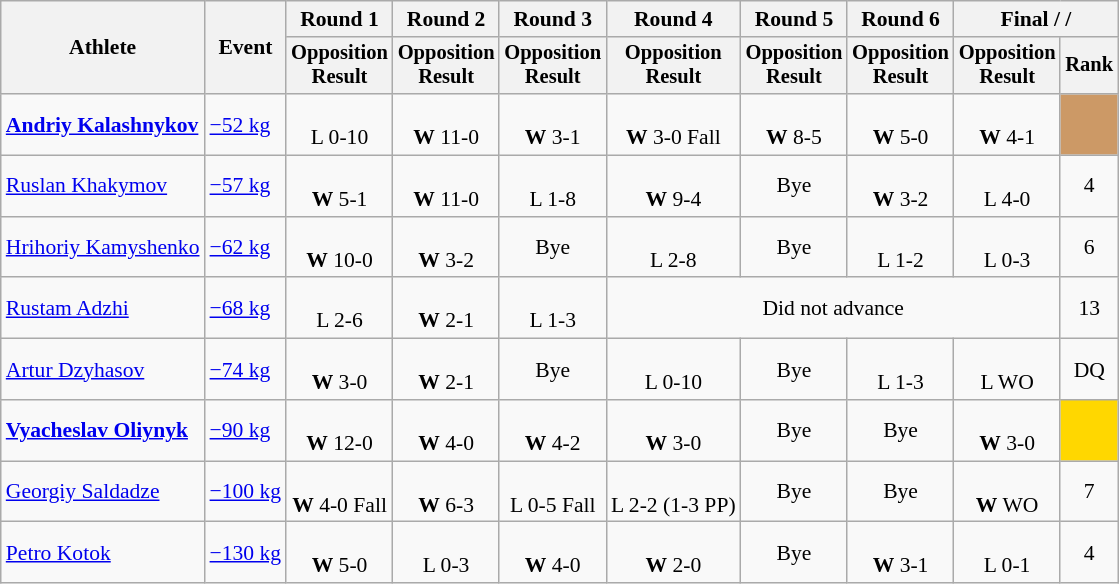<table class="wikitable" style="font-size:90%">
<tr>
<th rowspan="2">Athlete</th>
<th rowspan="2">Event</th>
<th>Round 1</th>
<th>Round 2</th>
<th>Round 3</th>
<th>Round 4</th>
<th>Round 5</th>
<th>Round 6</th>
<th colspan=2>Final /  / </th>
</tr>
<tr style="font-size: 95%">
<th>Opposition<br>Result</th>
<th>Opposition<br>Result</th>
<th>Opposition<br>Result</th>
<th>Opposition<br>Result</th>
<th>Opposition<br>Result</th>
<th>Opposition<br>Result</th>
<th>Opposition<br>Result</th>
<th>Rank</th>
</tr>
<tr align=center>
<td align=left><strong><a href='#'>Andriy Kalashnykov</a></strong></td>
<td align=left><a href='#'>−52 kg</a></td>
<td><br> L 0-10</td>
<td><br> <strong>W</strong> 11-0</td>
<td><br> <strong>W</strong> 3-1</td>
<td><br> <strong>W</strong> 3-0 Fall</td>
<td><br> <strong>W</strong> 8-5</td>
<td><br> <strong>W</strong> 5-0</td>
<td><br> <strong>W</strong> 4-1</td>
<td align="center" bgcolor='cc9966'></td>
</tr>
<tr align=center>
<td align=left><a href='#'>Ruslan Khakymov</a></td>
<td align=left><a href='#'>−57 kg</a></td>
<td><br> <strong>W</strong> 5-1</td>
<td><br> <strong>W</strong> 11-0</td>
<td><br> L 1-8</td>
<td><br> <strong>W</strong> 9-4</td>
<td>Bye</td>
<td><br> <strong>W</strong> 3-2</td>
<td><br> L 4-0</td>
<td>4</td>
</tr>
<tr align=center>
<td align=left><a href='#'>Hrihoriy Kamyshenko</a></td>
<td align=left><a href='#'>−62 kg</a></td>
<td><br> <strong>W</strong> 10-0</td>
<td><br> <strong>W</strong> 3-2</td>
<td>Bye</td>
<td><br> L 2-8</td>
<td>Bye</td>
<td><br> L 1-2</td>
<td><br> L 0-3</td>
<td>6</td>
</tr>
<tr align=center>
<td align=left><a href='#'>Rustam Adzhi</a></td>
<td align=left><a href='#'>−68 kg</a></td>
<td><br> L 2-6</td>
<td><br> <strong>W</strong> 2-1</td>
<td><br> L 1-3</td>
<td colspan=4>Did not advance</td>
<td>13</td>
</tr>
<tr align=center>
<td align=left><a href='#'>Artur Dzyhasov</a></td>
<td align=left><a href='#'>−74 kg</a></td>
<td><br> <strong>W</strong> 3-0</td>
<td><br> <strong>W</strong> 2-1</td>
<td>Bye</td>
<td><br> L 0-10</td>
<td>Bye</td>
<td><br> L 1-3</td>
<td><br> L WO</td>
<td>DQ</td>
</tr>
<tr align=center>
<td align=left><strong><a href='#'>Vyacheslav Oliynyk</a></strong></td>
<td align=left><a href='#'>−90 kg</a></td>
<td><br> <strong>W</strong> 12-0</td>
<td><br> <strong>W</strong> 4-0</td>
<td><br> <strong>W</strong> 4-2</td>
<td><br> <strong>W</strong> 3-0</td>
<td>Bye</td>
<td>Bye</td>
<td><br> <strong>W</strong> 3-0</td>
<td align="center" bgcolor='gold'></td>
</tr>
<tr align=center>
<td align=left><a href='#'>Georgiy Saldadze</a></td>
<td align=left><a href='#'>−100 kg</a></td>
<td><br> <strong>W</strong> 4-0 Fall</td>
<td><br> <strong>W</strong> 6-3</td>
<td><br> L 0-5 Fall</td>
<td><br> L 2-2 (1-3 PP)</td>
<td>Bye</td>
<td>Bye</td>
<td><br> <strong>W</strong> WO</td>
<td>7</td>
</tr>
<tr align=center>
<td align=left><a href='#'>Petro Kotok</a></td>
<td align=left><a href='#'>−130 kg</a></td>
<td><br> <strong>W</strong> 5-0</td>
<td><br> L 0-3</td>
<td><br> <strong>W</strong> 4-0</td>
<td><br> <strong>W</strong> 2-0</td>
<td>Bye</td>
<td><br> <strong>W</strong> 3-1</td>
<td><br> L 0-1</td>
<td>4</td>
</tr>
</table>
